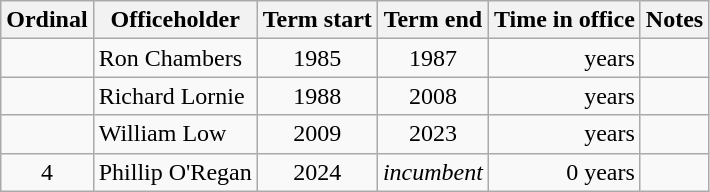<table class="wikitable sortable">
<tr>
<th>Ordinal</th>
<th>Officeholder</th>
<th>Term start</th>
<th>Term end</th>
<th>Time in office</th>
<th>Notes</th>
</tr>
<tr>
<td align=center></td>
<td>Ron Chambers</td>
<td align="center">1985</td>
<td align=center>1987</td>
<td align=right> years</td>
<td></td>
</tr>
<tr>
<td align=center></td>
<td>Richard Lornie </td>
<td align=center>1988</td>
<td align=center>2008</td>
<td align=right> years</td>
<td></td>
</tr>
<tr>
<td align=center></td>
<td>William Low</td>
<td align=center>2009</td>
<td align=center>2023</td>
<td align="right"> years</td>
<td></td>
</tr>
<tr>
<td align=center>4</td>
<td>Phillip O'Regan</td>
<td align="center">2024</td>
<td align="center"><em>incumbent</em></td>
<td align="right">0 years</td>
<td></td>
</tr>
</table>
